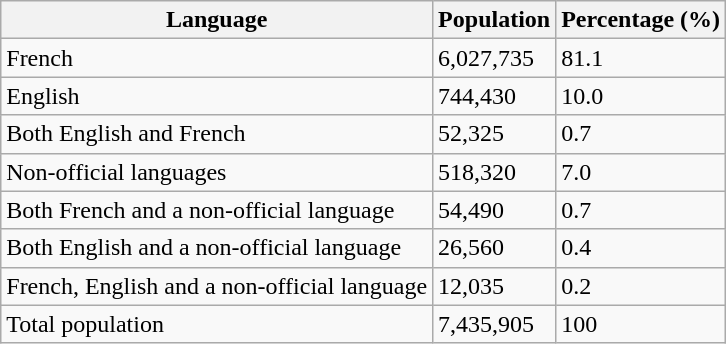<table class="wikitable">
<tr>
<th>Language</th>
<th>Population</th>
<th>Percentage (%)</th>
</tr>
<tr>
<td>French</td>
<td>6,027,735</td>
<td>81.1</td>
</tr>
<tr>
<td>English</td>
<td>744,430</td>
<td>10.0</td>
</tr>
<tr>
<td>Both English and French</td>
<td>52,325</td>
<td>0.7</td>
</tr>
<tr>
<td>Non-official languages</td>
<td>518,320</td>
<td>7.0</td>
</tr>
<tr>
<td>Both French and a non-official language</td>
<td>54,490</td>
<td>0.7</td>
</tr>
<tr>
<td>Both English and a non-official language</td>
<td>26,560</td>
<td>0.4</td>
</tr>
<tr>
<td>French, English and a non-official language</td>
<td>12,035</td>
<td>0.2</td>
</tr>
<tr>
<td>Total population</td>
<td>7,435,905</td>
<td>100</td>
</tr>
</table>
